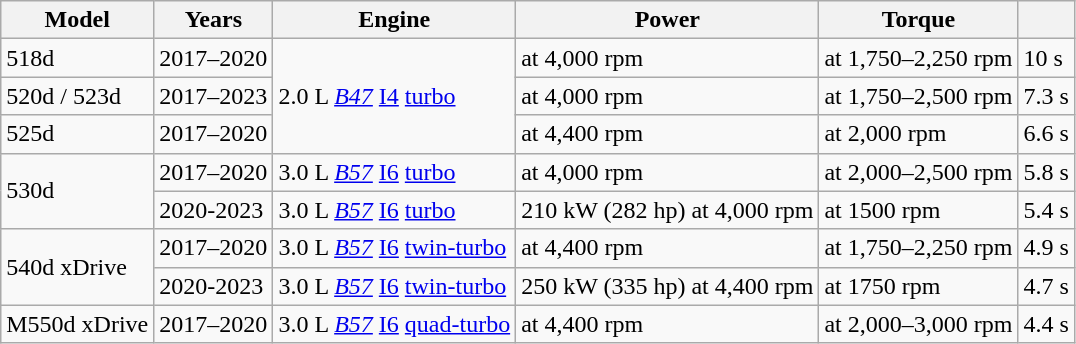<table class="wikitable sortable">
<tr>
<th>Model</th>
<th>Years</th>
<th>Engine</th>
<th>Power</th>
<th>Torque</th>
<th></th>
</tr>
<tr>
<td>518d</td>
<td>2017–2020</td>
<td rowspan="3">2.0 L <em><a href='#'>B47</a></em> <a href='#'>I4</a> <a href='#'>turbo</a></td>
<td> at 4,000 rpm</td>
<td> at 1,750–2,250 rpm</td>
<td>10 s</td>
</tr>
<tr>
<td style="text-align: left;">520d / 523d</td>
<td>2017–2023</td>
<td> at 4,000 rpm</td>
<td> at 1,750–2,500 rpm</td>
<td>7.3 s</td>
</tr>
<tr>
<td style="text-align: left;">525d</td>
<td>2017–2020</td>
<td> at 4,400 rpm</td>
<td> at 2,000 rpm</td>
<td>6.6 s</td>
</tr>
<tr>
<td rowspan="2" style="text-align: left;">530d</td>
<td>2017–2020</td>
<td>3.0 L <em><a href='#'>B57</a></em> <a href='#'>I6</a> <a href='#'>turbo</a></td>
<td> at 4,000 rpm</td>
<td> at 2,000–2,500 rpm</td>
<td>5.8 s</td>
</tr>
<tr>
<td>2020-2023</td>
<td>3.0 L <em><a href='#'>B57</a></em> <a href='#'>I6</a> <a href='#'>turbo</a></td>
<td>210 kW (282 hp) at 4,000 rpm</td>
<td> at 1500 rpm</td>
<td>5.4 s</td>
</tr>
<tr>
<td rowspan="2" style="text-align: left;">540d xDrive</td>
<td>2017–2020</td>
<td>3.0 L <em><a href='#'>B57</a></em> <a href='#'>I6</a> <a href='#'>twin-turbo</a></td>
<td> at 4,400 rpm</td>
<td> at 1,750–2,250 rpm</td>
<td>4.9 s</td>
</tr>
<tr>
<td>2020-2023</td>
<td>3.0 L <em><a href='#'>B57</a></em> <a href='#'>I6</a> <a href='#'>twin-turbo</a></td>
<td>250 kW (335 hp) at 4,400 rpm</td>
<td> at 1750 rpm</td>
<td>4.7 s</td>
</tr>
<tr>
<td style="text-align: left;">M550d xDrive</td>
<td>2017–2020</td>
<td>3.0 L <em><a href='#'>B57</a></em> <a href='#'>I6</a> <a href='#'>quad-turbo</a></td>
<td> at 4,400 rpm</td>
<td> at 2,000–3,000 rpm</td>
<td>4.4 s</td>
</tr>
</table>
